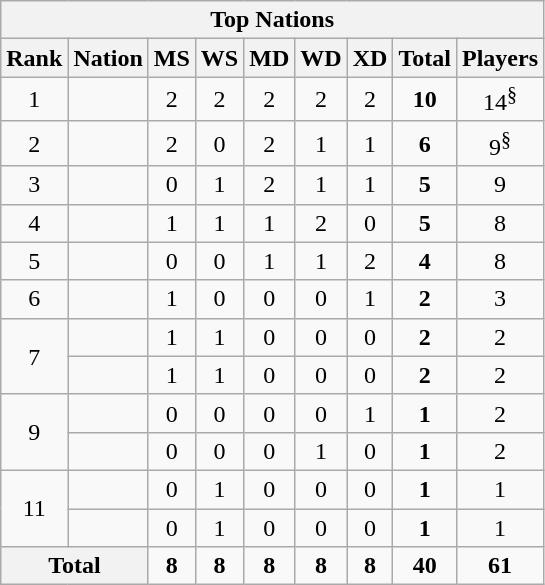<table class="wikitable" style="text-align:center">
<tr>
<th colspan=10>Top Nations</th>
</tr>
<tr>
<th>Rank</th>
<th>Nation</th>
<th>MS</th>
<th>WS</th>
<th>MD</th>
<th>WD</th>
<th>XD</th>
<th>Total</th>
<th>Players</th>
</tr>
<tr>
<td>1</td>
<td align=left></td>
<td>2</td>
<td>2</td>
<td>2</td>
<td>2</td>
<td>2</td>
<td><strong>10</strong></td>
<td>14<sup>§</sup></td>
</tr>
<tr>
<td>2</td>
<td align=left></td>
<td>2</td>
<td>0</td>
<td>2</td>
<td>1</td>
<td>1</td>
<td><strong>6</strong></td>
<td>9<sup>§</sup></td>
</tr>
<tr align=center>
<td>3</td>
<td align=left></td>
<td>0</td>
<td>1</td>
<td>2</td>
<td>1</td>
<td>1</td>
<td><strong>5</strong></td>
<td>9</td>
</tr>
<tr>
<td>4</td>
<td align=left></td>
<td>1</td>
<td>1</td>
<td>1</td>
<td>2</td>
<td>0</td>
<td><strong>5</strong></td>
<td>8</td>
</tr>
<tr align=center>
<td>5</td>
<td align=left></td>
<td>0</td>
<td>0</td>
<td>1</td>
<td>1</td>
<td>2</td>
<td><strong>4</strong></td>
<td>8</td>
</tr>
<tr align=center>
<td>6</td>
<td align=left></td>
<td>1</td>
<td>0</td>
<td>0</td>
<td>0</td>
<td>1</td>
<td><strong>2</strong></td>
<td>3</td>
</tr>
<tr align=center>
<td rowspan=2>7</td>
<td align=left></td>
<td>1</td>
<td>1</td>
<td>0</td>
<td>0</td>
<td>0</td>
<td><strong>2</strong></td>
<td>2</td>
</tr>
<tr align=center>
<td align=left></td>
<td>1</td>
<td>1</td>
<td>0</td>
<td>0</td>
<td>0</td>
<td><strong>2</strong></td>
<td>2</td>
</tr>
<tr align=center>
<td rowspan=2>9</td>
<td align=left></td>
<td>0</td>
<td>0</td>
<td>0</td>
<td>0</td>
<td>1</td>
<td><strong>1</strong></td>
<td>2</td>
</tr>
<tr align=center>
<td align=left></td>
<td>0</td>
<td>0</td>
<td>0</td>
<td>1</td>
<td>0</td>
<td><strong>1</strong></td>
<td>2</td>
</tr>
<tr align=center>
<td rowspan=2>11</td>
<td align=left></td>
<td>0</td>
<td>1</td>
<td>0</td>
<td>0</td>
<td>0</td>
<td><strong>1</strong></td>
<td>1</td>
</tr>
<tr align=center>
<td align=left></td>
<td>0</td>
<td>1</td>
<td>0</td>
<td>0</td>
<td>0</td>
<td><strong>1</strong></td>
<td>1</td>
</tr>
<tr>
<th colspan=2>Total</th>
<td><strong>8</strong></td>
<td><strong>8</strong></td>
<td><strong>8</strong></td>
<td><strong>8</strong></td>
<td><strong>8</strong></td>
<td><strong>40</strong></td>
<td><strong>61</strong></td>
</tr>
</table>
